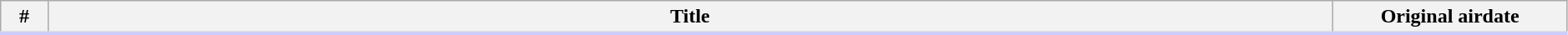<table class="wikitable" width="99%">
<tr style="border-bottom:3px solid #CCF">
<th width="3%">#</th>
<th>Title</th>
<th width="15%">Original airdate<br>


















 











 








</th>
</tr>
</table>
